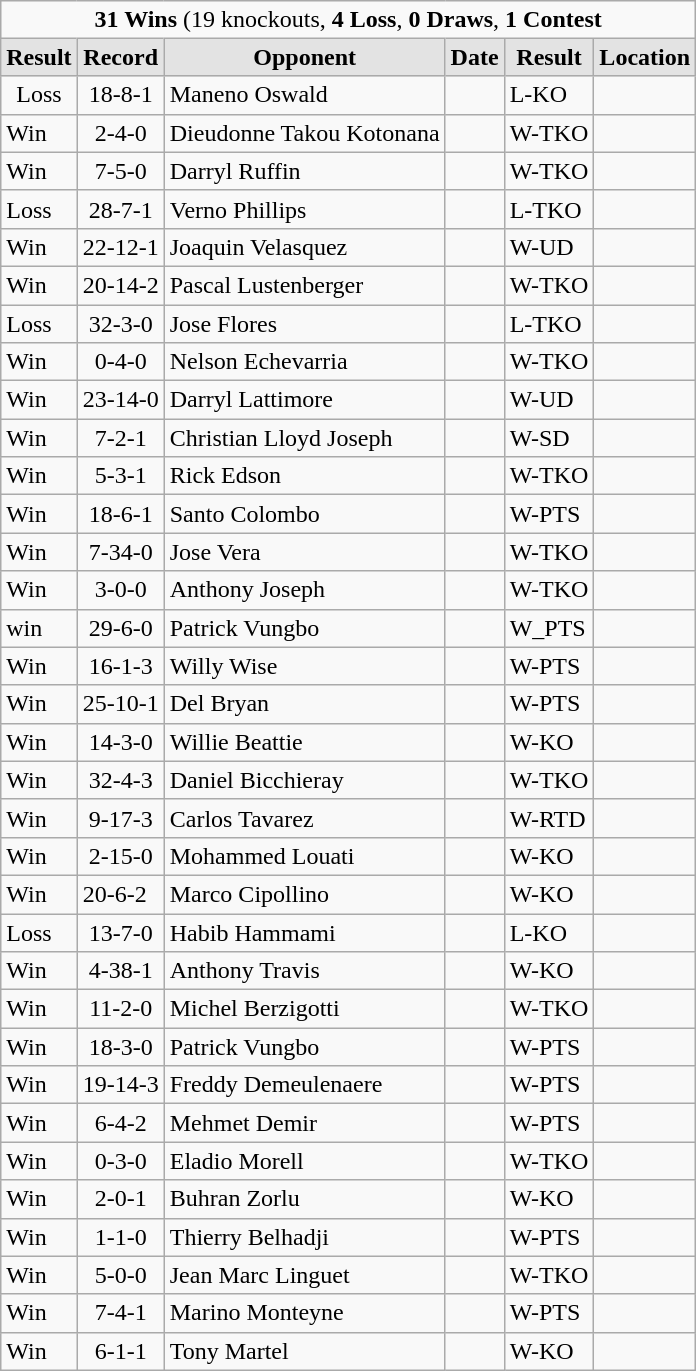<table class="wikitable" style="text-align:center">
<tr>
<td style="text-align:center;" colspan="10"><strong>31 Wins</strong> (19 knockouts, <strong> 4 Loss</strong>, <strong>0 Draws</strong>, <strong>1 Contest</strong> </td>
</tr>
<tr style="text-align:center; background:#e3e3e3;">
</tr>
<tr style="text-align:center; background:#e3e3e3;">
<td style="border-style:none none solid solid; "><strong>Result</strong></td>
<td style="border-style:none none solid solid; "><strong>Record</strong></td>
<td style="border-style:none none solid solid; "><strong>Opponent</strong></td>
<td style="border-style:none none solid solid; "><strong>Date</strong></td>
<td style="border-style:none none solid solid; "><strong>Result</strong></td>
<td style="border-style:none none solid solid; "><strong>Location</strong></td>
</tr>
<tr align=center>
<td>Loss</td>
<td align='center'>18-8-1</td>
<td align=left> Maneno Oswald</td>
<td></td>
<td align='left'>L-KO</td>
<td align=left> </td>
</tr>
<tr align=left>
<td>Win</td>
<td align='center'>2-4-0</td>
<td align=left> Dieudonne Takou Kotonana</td>
<td></td>
<td align='left'>W-TKO</td>
<td align=left> </td>
</tr>
<tr align=left>
<td>Win</td>
<td align='center'>7-5-0</td>
<td align=left> Darryl Ruffin</td>
<td></td>
<td align='left'>W-TKO</td>
<td align=left> </td>
</tr>
<tr align=left>
<td>Loss</td>
<td align='center'>28-7-1</td>
<td align=left> Verno Phillips</td>
<td></td>
<td align='left'>L-TKO</td>
<td align=left> </td>
</tr>
<tr align=left>
<td>Win</td>
<td align='center'>22-12-1</td>
<td align=left> Joaquin Velasquez</td>
<td></td>
<td align='left'>W-UD</td>
<td align=left> </td>
</tr>
<tr align=left>
<td>Win</td>
<td align='center'>20-14-2</td>
<td align=left> Pascal Lustenberger</td>
<td></td>
<td align='left'>W-TKO</td>
<td align=left> </td>
</tr>
<tr align=left>
<td>Loss</td>
<td align='center'>32-3-0</td>
<td align=left> Jose Flores</td>
<td></td>
<td align='left'>L-TKO</td>
<td align=left> </td>
</tr>
<tr align=left>
<td>Win</td>
<td align='center'>0-4-0</td>
<td align=left> Nelson Echevarria</td>
<td></td>
<td align='left'>W-TKO</td>
<td align=left> </td>
</tr>
<tr align=left>
<td>Win</td>
<td align='center'>23-14-0</td>
<td align=left> Darryl Lattimore</td>
<td></td>
<td align='left'>W-UD</td>
<td align=left> </td>
</tr>
<tr align=left>
<td>Win</td>
<td align='center'>7-2-1</td>
<td align=left> Christian Lloyd Joseph</td>
<td></td>
<td align='left'>W-SD</td>
<td align=left> </td>
</tr>
<tr align=left>
<td>Win</td>
<td align='center'>5-3-1</td>
<td align=left> Rick Edson</td>
<td></td>
<td align='left'>W-TKO</td>
<td align=left> </td>
</tr>
<tr align=left>
<td>Win</td>
<td align='center'>18-6-1</td>
<td align=left> Santo Colombo</td>
<td></td>
<td align='left'>W-PTS</td>
<td align=left> </td>
</tr>
<tr align=left>
<td>Win</td>
<td align='center'>7-34-0</td>
<td align=left> Jose Vera</td>
<td></td>
<td align='left'>W-TKO</td>
<td align=left> </td>
</tr>
<tr align=left>
<td>Win</td>
<td align='center'>3-0-0</td>
<td align=left> Anthony Joseph</td>
<td></td>
<td align='left'>W-TKO</td>
<td align=left> </td>
</tr>
<tr align=left>
<td>win</td>
<td align='center'>29-6-0</td>
<td align=left> Patrick Vungbo</td>
<td></td>
<td align='left'>W_PTS</td>
<td align=left> </td>
</tr>
<tr align=left>
<td>Win</td>
<td align='center'>16-1-3</td>
<td align=left> 	Willy Wise</td>
<td></td>
<td align='left'>W-PTS</td>
<td align=left> </td>
</tr>
<tr align=left>
<td>Win</td>
<td align='center'>25-10-1</td>
<td align=left> Del Bryan</td>
<td></td>
<td align='left'>W-PTS</td>
<td align=left> </td>
</tr>
<tr align=left>
<td>Win</td>
<td align='center'>14-3-0</td>
<td align=left> Willie Beattie</td>
<td></td>
<td align='left'>W-KO</td>
<td align=left> </td>
</tr>
<tr align=left>
<td>Win</td>
<td align='center'>32-4-3</td>
<td align=left> Daniel Bicchieray</td>
<td></td>
<td align='left'>W-TKO</td>
<td align=left> </td>
</tr>
<tr align=left>
<td>Win</td>
<td align='center'>9-17-3</td>
<td align=left> Carlos Tavarez</td>
<td></td>
<td align='left'>W-RTD</td>
<td align=left> </td>
</tr>
<tr align=left>
<td>Win</td>
<td align='center'>2-15-0</td>
<td align=left> Mohammed Louati</td>
<td></td>
<td align='left'>W-KO</td>
<td align=left> </td>
</tr>
<tr align=left>
<td>Win</td>
<td align='left'>20-6-2</td>
<td align=left> Marco Cipollino</td>
<td></td>
<td align='left'>W-KO</td>
<td align=left> </td>
</tr>
<tr align=left>
<td>Loss</td>
<td align='center'>13-7-0</td>
<td align=left> Habib Hammami</td>
<td></td>
<td align='left'>L-KO</td>
<td align=left> </td>
</tr>
<tr align=left>
<td>Win</td>
<td align='center'>4-38-1</td>
<td align=left> Anthony Travis</td>
<td></td>
<td align='left'>W-KO</td>
<td align=left> </td>
</tr>
<tr align=left>
<td>Win</td>
<td align='center'>11-2-0</td>
<td align=left> Michel Berzigotti</td>
<td></td>
<td align='left'>W-TKO</td>
<td align=left> </td>
</tr>
<tr align=left>
<td>Win</td>
<td align='center'>18-3-0</td>
<td align=left> Patrick Vungbo</td>
<td></td>
<td align='left'>W-PTS</td>
<td align=left> </td>
</tr>
<tr align=left>
<td>Win</td>
<td align='center'>19-14-3</td>
<td align=left> Freddy Demeulenaere</td>
<td></td>
<td align='left'>W-PTS</td>
<td align=left> </td>
</tr>
<tr align=left>
<td>Win</td>
<td align='center'>6-4-2</td>
<td align=left> Mehmet Demir</td>
<td></td>
<td align='left'>W-PTS</td>
<td align=left> </td>
</tr>
<tr align=left>
<td>Win</td>
<td align='center'>0-3-0</td>
<td align=left> Eladio Morell</td>
<td></td>
<td align='left'>W-TKO</td>
<td align=left> </td>
</tr>
<tr align=left>
<td>Win</td>
<td align='center'>2-0-1</td>
<td align=left> 	Buhran Zorlu</td>
<td></td>
<td align='left'>W-KO</td>
<td align=left> </td>
</tr>
<tr align=left>
<td>Win</td>
<td align='center'>1-1-0</td>
<td align=left> 	Thierry Belhadji</td>
<td></td>
<td align='left'>W-PTS</td>
<td align=left> </td>
</tr>
<tr align=left>
<td>Win</td>
<td align='center'>5-0-0</td>
<td align=left> 	Jean Marc Linguet</td>
<td></td>
<td align='left'>W-TKO</td>
<td align=left> </td>
</tr>
<tr align=left>
<td>Win</td>
<td align='center'>7-4-1</td>
<td align=left> 	Marino Monteyne</td>
<td></td>
<td align='left'>W-PTS</td>
<td align=left> </td>
</tr>
<tr align=left>
<td>Win</td>
<td align='center'>6-1-1</td>
<td align=left> Tony Martel</td>
<td></td>
<td align='left'>W-KO</td>
<td align=left> </td>
</tr>
</table>
